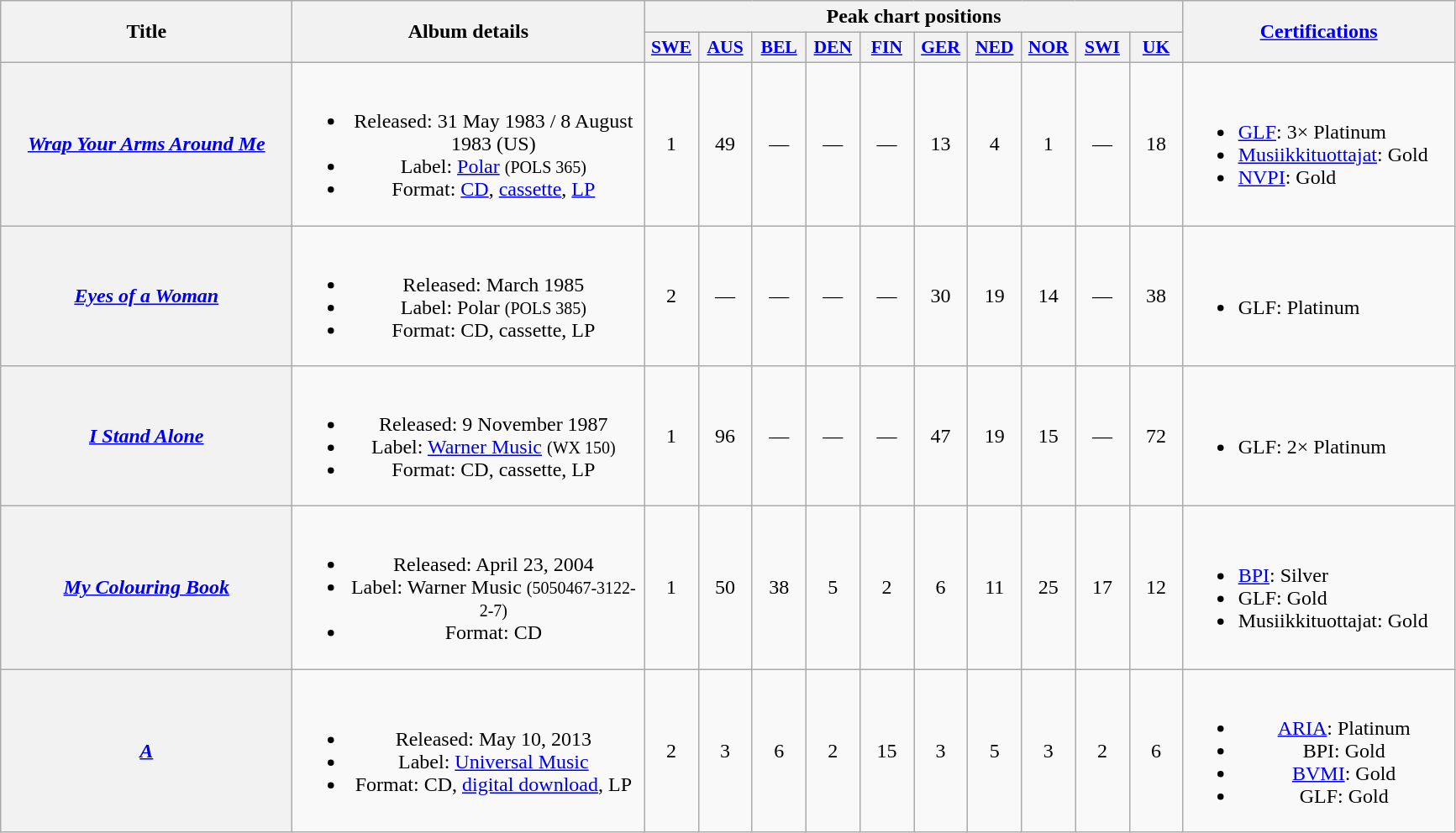<table class="wikitable plainrowheaders" style="text-align:center;" border="1">
<tr>
<th scope="col" rowspan="2" style="width:14em;">Title</th>
<th scope="col" rowspan="2" style="width:17em;">Album details</th>
<th scope="col" colspan="10">Peak chart positions</th>
<th scope="col" rowspan="2" style="width:13em;"><a href='#'>Certifications</a></th>
</tr>
<tr>
<th scope="col" style="width:2.5em;font-size:90%;"><a href='#'>SWE</a></th>
<th scope="col" style="width:2.5em;font-size:90%;"><a href='#'>AUS</a></th>
<th scope="col" style="width:2.5em;font-size:90%;"><a href='#'>BEL</a></th>
<th scope="col" style="width:2.5em;font-size:90%;"><a href='#'>DEN</a></th>
<th scope="col" style="width:2.5em;font-size:90%;"><a href='#'>FIN</a></th>
<th scope="col" style="width:2.5em;font-size:90%;"><a href='#'>GER</a><br></th>
<th scope="col" style="width:2.5em;font-size:90%;"><a href='#'>NED</a></th>
<th scope="col" style="width:2.5em;font-size:90%;"><a href='#'>NOR</a></th>
<th scope="col" style="width:2.5em;font-size:90%;"><a href='#'>SWI</a></th>
<th scope="col" style="width:2.5em;font-size:90%;"><a href='#'>UK</a></th>
</tr>
<tr>
<th scope="row"><em><a href='#'>Wrap Your Arms Around Me</a></em></th>
<td><br><ul><li>Released: 31 May 1983 / 8 August 1983 (US)</li><li>Label: <a href='#'>Polar</a> <small>(POLS 365)</small></li><li>Format: <a href='#'>CD</a>, <a href='#'>cassette</a>, <a href='#'>LP</a></li></ul></td>
<td>1</td>
<td>49</td>
<td>—</td>
<td>—</td>
<td>—</td>
<td>13</td>
<td>4</td>
<td>1</td>
<td>—</td>
<td>18</td>
<td style="text-align:left;"><br><ul><li><a href='#'>GLF</a>: 3× Platinum</li><li><a href='#'>Musiikkituottajat</a>: Gold</li><li><a href='#'>NVPI</a>: Gold</li></ul></td>
</tr>
<tr>
<th scope="row"><em><a href='#'>Eyes of a Woman</a></em></th>
<td><br><ul><li>Released: March 1985</li><li>Label: Polar <small>(POLS 385)</small></li><li>Format: CD, cassette, LP</li></ul></td>
<td>2</td>
<td>—</td>
<td>—</td>
<td>—</td>
<td>—</td>
<td>30</td>
<td>19</td>
<td>14</td>
<td>—</td>
<td>38</td>
<td style="text-align:left;"><br><ul><li>GLF: Platinum</li></ul></td>
</tr>
<tr>
<th scope="row"><em><a href='#'>I Stand Alone</a></em></th>
<td><br><ul><li>Released: 9 November 1987</li><li>Label: <a href='#'>Warner Music</a> <small>(WX 150)</small></li><li>Format: CD, cassette, LP</li></ul></td>
<td>1</td>
<td>96</td>
<td>—</td>
<td>—</td>
<td>—</td>
<td>47</td>
<td>19</td>
<td>15</td>
<td>—</td>
<td>72</td>
<td style="text-align:left;"><br><ul><li>GLF: 2× Platinum</li></ul></td>
</tr>
<tr>
<th scope="row"><em><a href='#'>My Colouring Book</a></em></th>
<td><br><ul><li>Released: April 23, 2004</li><li>Label: Warner Music <small>(5050467-3122-2-7)</small></li><li>Format: CD</li></ul></td>
<td>1</td>
<td>50</td>
<td>38</td>
<td>5</td>
<td>2</td>
<td>6</td>
<td>11</td>
<td>25</td>
<td>17</td>
<td>12</td>
<td style="text-align:left;"><br><ul><li><a href='#'>BPI</a>: Silver</li><li>GLF: Gold</li><li>Musiikkituottajat: Gold</li></ul></td>
</tr>
<tr>
<th scope="row"><em><a href='#'>A</a></em></th>
<td><br><ul><li>Released: May 10, 2013</li><li>Label: <a href='#'>Universal Music</a></li><li>Format: CD, <a href='#'>digital download</a>, LP</li></ul></td>
<td>2</td>
<td>3</td>
<td>6</td>
<td>2</td>
<td>15</td>
<td>3</td>
<td>5</td>
<td>3</td>
<td>2</td>
<td>6</td>
<td><br><ul><li><a href='#'>ARIA</a>: Platinum</li><li>BPI: Gold</li><li><a href='#'>BVMI</a>: Gold</li><li>GLF: Gold</li></ul></td>
</tr>
</table>
